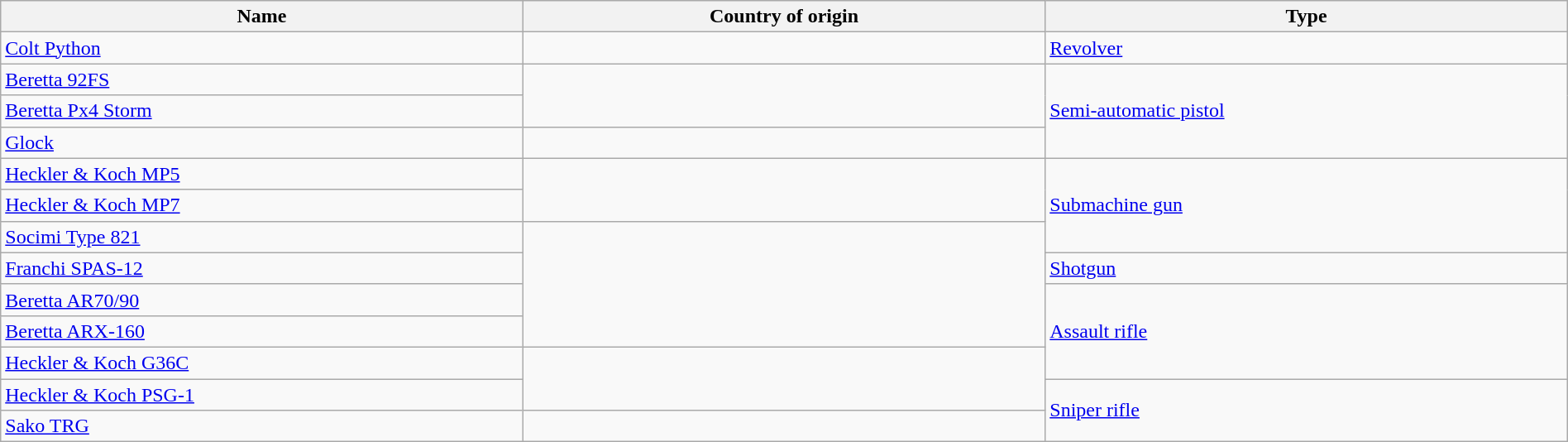<table class="wikitable" border="0" width="100%">
<tr>
<th width="25%">Name</th>
<th width="25%">Country of origin</th>
<th width="25%">Type</th>
</tr>
<tr>
<td><a href='#'>Colt Python</a></td>
<td></td>
<td><a href='#'>Revolver</a></td>
</tr>
<tr>
<td><a href='#'>Beretta 92FS</a></td>
<td rowspan="2"></td>
<td rowspan="3"><a href='#'>Semi-automatic pistol</a></td>
</tr>
<tr>
<td><a href='#'>Beretta Px4 Storm</a></td>
</tr>
<tr>
<td><a href='#'>Glock</a></td>
<td></td>
</tr>
<tr>
<td><a href='#'>Heckler & Koch MP5</a></td>
<td rowspan="2"></td>
<td rowspan="3"><a href='#'>Submachine gun</a></td>
</tr>
<tr>
<td><a href='#'>Heckler & Koch MP7</a></td>
</tr>
<tr>
<td><a href='#'>Socimi Type 821</a></td>
<td rowspan="4"></td>
</tr>
<tr>
<td><a href='#'>Franchi SPAS-12</a></td>
<td><a href='#'>Shotgun</a></td>
</tr>
<tr>
<td><a href='#'>Beretta AR70/90</a></td>
<td rowspan="3"><a href='#'>Assault rifle</a></td>
</tr>
<tr>
<td><a href='#'>Beretta ARX-160</a></td>
</tr>
<tr>
<td><a href='#'>Heckler & Koch G36C</a></td>
<td rowspan="2"></td>
</tr>
<tr>
<td><a href='#'>Heckler & Koch PSG-1</a></td>
<td rowspan="2"><a href='#'>Sniper rifle</a></td>
</tr>
<tr>
<td><a href='#'>Sako TRG</a></td>
<td></td>
</tr>
</table>
